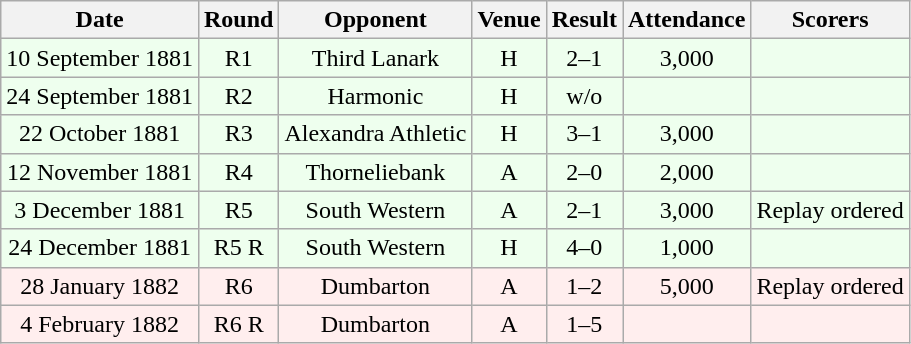<table class="wikitable sortable" style="font-size:100%; text-align:center">
<tr>
<th>Date</th>
<th>Round</th>
<th>Opponent</th>
<th>Venue</th>
<th>Result</th>
<th>Attendance</th>
<th>Scorers</th>
</tr>
<tr bgcolor = "#EEFFEE">
<td>10 September 1881</td>
<td>R1</td>
<td>Third Lanark</td>
<td>H</td>
<td>2–1</td>
<td>3,000</td>
<td></td>
</tr>
<tr bgcolor = "#EEFFEE">
<td>24 September 1881</td>
<td>R2</td>
<td>Harmonic</td>
<td>H</td>
<td>w/o</td>
<td></td>
<td></td>
</tr>
<tr bgcolor = "#EEFFEE">
<td>22 October 1881</td>
<td>R3</td>
<td>Alexandra Athletic</td>
<td>H</td>
<td>3–1</td>
<td>3,000</td>
<td></td>
</tr>
<tr bgcolor = "#EEFFEE">
<td>12 November 1881</td>
<td>R4</td>
<td>Thorneliebank</td>
<td>A</td>
<td>2–0</td>
<td>2,000</td>
<td></td>
</tr>
<tr bgcolor = "#EEFFEE">
<td>3 December 1881</td>
<td>R5</td>
<td>South Western</td>
<td>A</td>
<td>2–1</td>
<td>3,000</td>
<td>Replay ordered</td>
</tr>
<tr bgcolor = "#EEFFEE">
<td>24 December 1881</td>
<td>R5 R</td>
<td>South Western</td>
<td>H</td>
<td>4–0</td>
<td>1,000</td>
<td></td>
</tr>
<tr bgcolor = "#FFEEEE">
<td>28 January 1882</td>
<td>R6</td>
<td>Dumbarton</td>
<td>A</td>
<td>1–2</td>
<td>5,000</td>
<td>Replay ordered</td>
</tr>
<tr bgcolor = "#FFEEEE">
<td>4 February 1882</td>
<td>R6 R</td>
<td>Dumbarton</td>
<td>A</td>
<td>1–5</td>
<td></td>
<td></td>
</tr>
</table>
